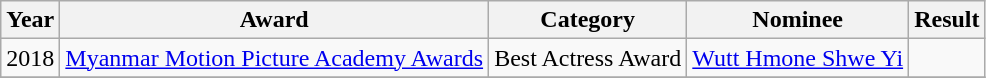<table class="wikitable">
<tr>
<th>Year</th>
<th>Award</th>
<th>Category</th>
<th>Nominee</th>
<th>Result</th>
</tr>
<tr>
<td>2018</td>
<td><a href='#'>Myanmar Motion Picture Academy Awards</a></td>
<td>Best Actress Award</td>
<td><a href='#'>Wutt Hmone Shwe Yi</a></td>
<td></td>
</tr>
<tr>
</tr>
</table>
